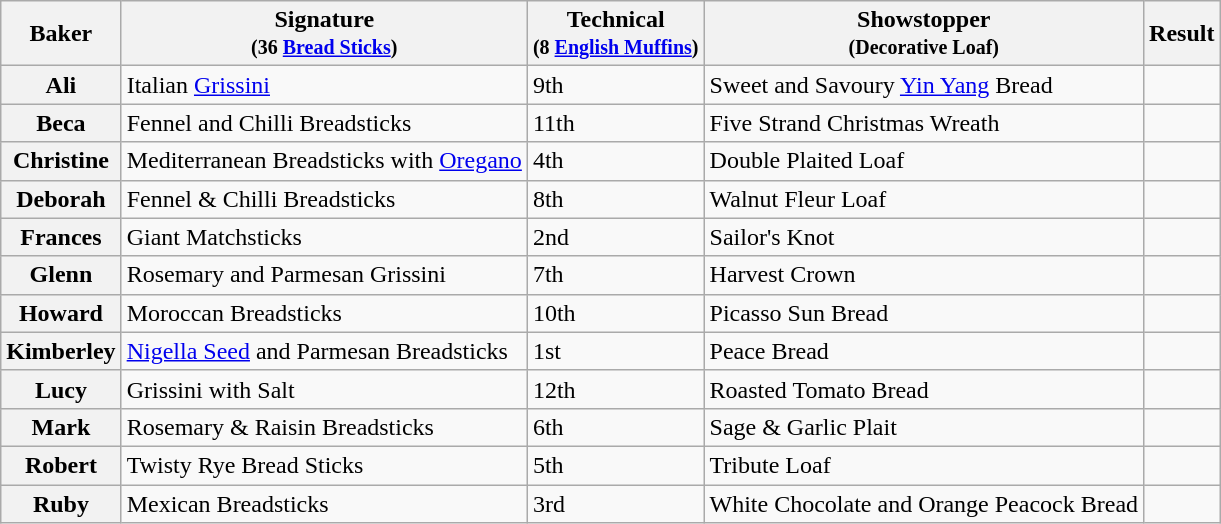<table class="wikitable sortable col3center sticky-header">
<tr>
<th scope="col">Baker</th>
<th scope="col" class="unsortable">Signature<br><small>(36 <a href='#'>Bread Sticks</a>)</small></th>
<th scope="col">Technical<br><small>(8 <a href='#'>English Muffins</a>)</small></th>
<th scope="col" class="unsortable">Showstopper<br><small>(Decorative Loaf)</small></th>
<th scope="col">Result</th>
</tr>
<tr>
<th scope="row">Ali</th>
<td>Italian <a href='#'>Grissini</a></td>
<td>9th</td>
<td>Sweet and Savoury <a href='#'>Yin Yang</a> Bread</td>
<td></td>
</tr>
<tr>
<th scope="row">Beca</th>
<td>Fennel and Chilli Breadsticks</td>
<td>11th</td>
<td>Five Strand Christmas Wreath</td>
<td></td>
</tr>
<tr>
<th scope="row">Christine</th>
<td>Mediterranean Breadsticks with <a href='#'>Oregano</a></td>
<td>4th</td>
<td>Double Plaited Loaf</td>
<td></td>
</tr>
<tr>
<th scope="row">Deborah</th>
<td>Fennel & Chilli Breadsticks</td>
<td>8th</td>
<td>Walnut Fleur Loaf</td>
<td></td>
</tr>
<tr>
<th scope="row">Frances</th>
<td>Giant Matchsticks</td>
<td>2nd</td>
<td>Sailor's Knot</td>
<td></td>
</tr>
<tr>
<th scope="row">Glenn</th>
<td>Rosemary and Parmesan Grissini</td>
<td>7th</td>
<td>Harvest Crown</td>
<td></td>
</tr>
<tr>
<th scope="row">Howard</th>
<td>Moroccan Breadsticks</td>
<td>10th</td>
<td>Picasso Sun Bread</td>
<td></td>
</tr>
<tr>
<th scope="row">Kimberley</th>
<td><a href='#'>Nigella Seed</a> and Parmesan Breadsticks</td>
<td>1st</td>
<td>Peace Bread</td>
<td></td>
</tr>
<tr>
<th scope="row">Lucy</th>
<td>Grissini with Salt</td>
<td>12th</td>
<td>Roasted Tomato Bread</td>
<td></td>
</tr>
<tr>
<th scope="row">Mark</th>
<td>Rosemary & Raisin Breadsticks</td>
<td>6th</td>
<td>Sage & Garlic Plait</td>
<td></td>
</tr>
<tr>
<th scope="row">Robert</th>
<td>Twisty Rye Bread Sticks</td>
<td>5th</td>
<td>Tribute Loaf</td>
<td></td>
</tr>
<tr>
<th scope="row">Ruby</th>
<td>Mexican Breadsticks</td>
<td>3rd</td>
<td>White Chocolate and Orange Peacock Bread</td>
<td></td>
</tr>
</table>
